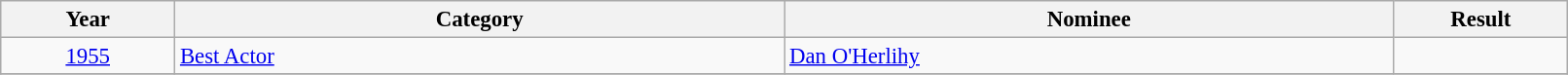<table class="wikitable" width="85%" cellpadding="4" style="font-size: 95%">
<tr>
<th width="10%">Year</th>
<th width="35%">Category</th>
<th width="35%">Nominee</th>
<th width="10%">Result</th>
</tr>
<tr>
<td style="text-align:center;"><a href='#'>1955</a></td>
<td><a href='#'>Best Actor</a></td>
<td><a href='#'>Dan O'Herlihy</a></td>
<td></td>
</tr>
<tr>
</tr>
</table>
